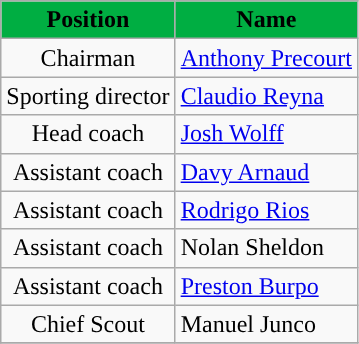<table class="wikitable" style="text-align:center;">
<tr>
<th style="background:#00AE42; color:black;">Position</th>
<th style="background:#00AE42; color:black;">Name</th>
</tr>
<tr>
<td>Chairman</td>
<td align=left> <a href='#'>Anthony Precourt</a></td>
</tr>
<tr>
<td>Sporting director</td>
<td align=left> <a href='#'>Claudio Reyna</a></td>
</tr>
<tr>
<td>Head coach</td>
<td align=left> <a href='#'>Josh Wolff</a></td>
</tr>
<tr>
<td>Assistant coach</td>
<td align=left> <a href='#'>Davy Arnaud</a></td>
</tr>
<tr>
<td>Assistant coach</td>
<td align=left> <a href='#'>Rodrigo Rios</a></td>
</tr>
<tr>
<td>Assistant coach</td>
<td align=left> Nolan Sheldon</td>
</tr>
<tr>
<td>Assistant coach</td>
<td align=left> <a href='#'>Preston Burpo</a></td>
</tr>
<tr>
<td>Chief Scout</td>
<td align=left> Manuel Junco</td>
</tr>
<tr>
</tr>
</table>
